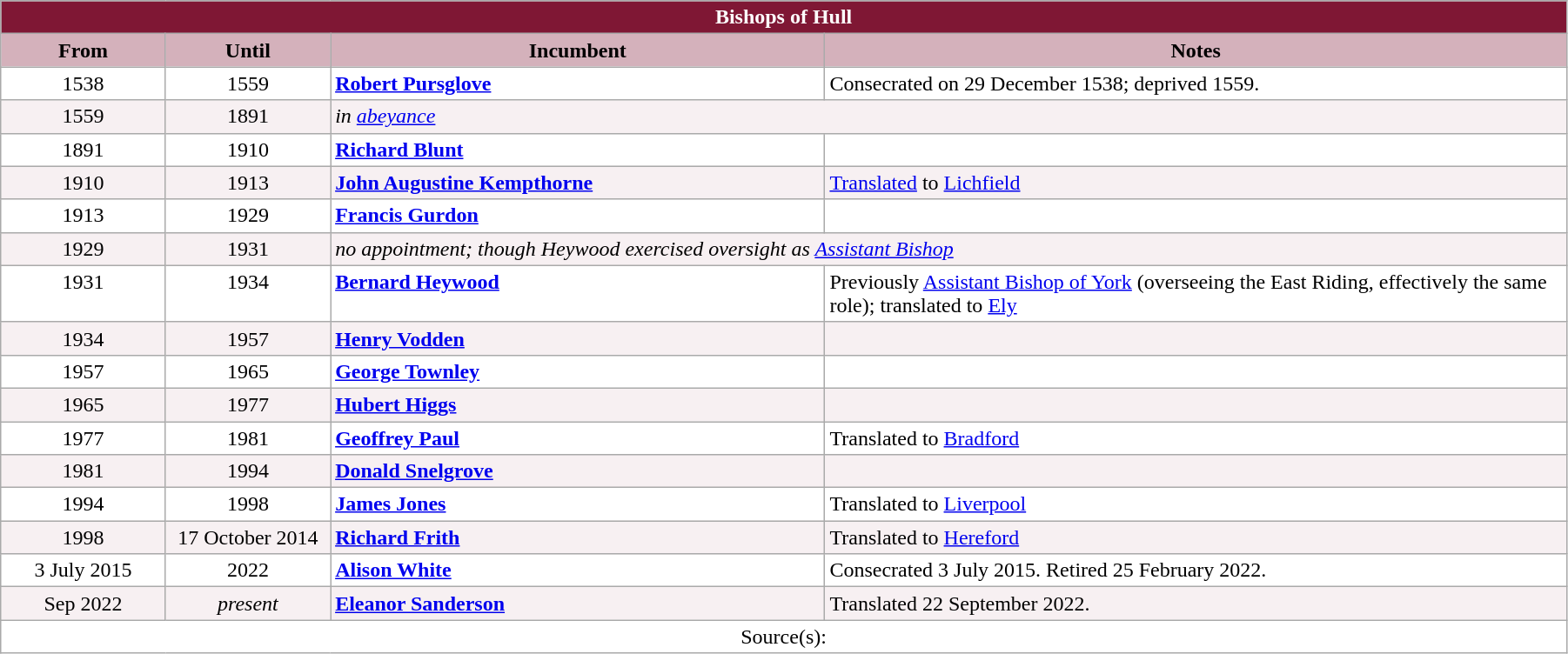<table class="wikitable" style="width:95%;" border="1" cellpadding="2">
<tr>
<th colspan="4" style="background-color: #7F1734; color: white;">Bishops of Hull</th>
</tr>
<tr valign=top>
<th style="background-color:#D4B1BB" width="10%">From</th>
<th style="background-color:#D4B1BB" width="10%">Until</th>
<th style="background-color:#D4B1BB" width="30%">Incumbent</th>
<th style="background-color:#D4B1BB" width="45%">Notes</th>
</tr>
<tr valign=top bgcolor="white">
<td align="center">1538</td>
<td align="center">1559</td>
<td><strong><a href='#'>Robert Pursglove</a></strong></td>
<td>Consecrated on 29 December 1538; deprived 1559.</td>
</tr>
<tr valign=top bgcolor="#F7F0F2">
<td align="center">1559</td>
<td align="center">1891</td>
<td colspan="2"><em>in <a href='#'>abeyance</a></em></td>
</tr>
<tr valign=top bgcolor="white">
<td align="center">1891</td>
<td align="center">1910</td>
<td><strong><a href='#'>Richard Blunt</a></strong></td>
<td></td>
</tr>
<tr valign=top bgcolor="#F7F0F2">
<td align="center">1910</td>
<td align="center">1913</td>
<td><strong><a href='#'>John Augustine Kempthorne</a></strong> </td>
<td><a href='#'>Translated</a> to <a href='#'>Lichfield</a></td>
</tr>
<tr valign=top bgcolor="white">
<td align="center">1913</td>
<td align="center">1929</td>
<td><strong><a href='#'>Francis Gurdon</a></strong></td>
<td></td>
</tr>
<tr valign=top bgcolor="#F7F0F2">
<td align="center">1929</td>
<td align="center">1931</td>
<td colspan="2"><em>no appointment; though Heywood exercised oversight as <a href='#'>Assistant Bishop</a></em></td>
</tr>
<tr valign=top bgcolor="white">
<td align="center">1931</td>
<td align="center">1934</td>
<td><strong><a href='#'>Bernard Heywood</a></strong></td>
<td>Previously <a href='#'>Assistant Bishop of York</a> (overseeing the East Riding, effectively the same role); translated to <a href='#'>Ely</a></td>
</tr>
<tr valign=top bgcolor="#F7F0F2">
<td align="center">1934</td>
<td align="center">1957</td>
<td><strong><a href='#'>Henry Vodden</a></strong></td>
<td></td>
</tr>
<tr valign=top bgcolor="white">
<td align="center">1957</td>
<td align="center">1965</td>
<td><strong><a href='#'>George Townley</a></strong></td>
<td></td>
</tr>
<tr valign=top bgcolor="#F7F0F2">
<td align="center">1965</td>
<td align="center">1977</td>
<td><strong><a href='#'>Hubert Higgs</a></strong></td>
<td></td>
</tr>
<tr valign=top bgcolor="white">
<td align="center">1977</td>
<td align="center">1981</td>
<td><strong><a href='#'>Geoffrey Paul</a></strong></td>
<td>Translated to <a href='#'>Bradford</a></td>
</tr>
<tr valign=top bgcolor="#F7F0F2">
<td align="center">1981</td>
<td align="center">1994</td>
<td><strong><a href='#'>Donald Snelgrove</a></strong></td>
<td></td>
</tr>
<tr valign=top bgcolor="white">
<td align="center">1994</td>
<td align="center">1998</td>
<td><strong><a href='#'>James Jones</a></strong></td>
<td>Translated to <a href='#'>Liverpool</a></td>
</tr>
<tr valign=top bgcolor="#F7F0F2">
<td align="center">1998</td>
<td align="center">17 October 2014</td>
<td><strong><a href='#'>Richard Frith</a></strong></td>
<td>Translated to <a href='#'>Hereford</a></td>
</tr>
<tr valign=top bgcolor="white">
<td align="center">3 July 2015</td>
<td align="center">2022</td>
<td><strong><a href='#'>Alison White</a></strong></td>
<td>Consecrated 3 July 2015. Retired 25 February 2022.</td>
</tr>
<tr valign=top bgcolor="#F7F0F2">
<td align="center">Sep 2022</td>
<td align="center"><em>present</em></td>
<td><strong><a href='#'>Eleanor Sanderson</a></strong></td>
<td>Translated 22 September 2022.</td>
</tr>
<tr valign=top bgcolor="white">
<td align="center" colspan="4">Source(s):</td>
</tr>
</table>
